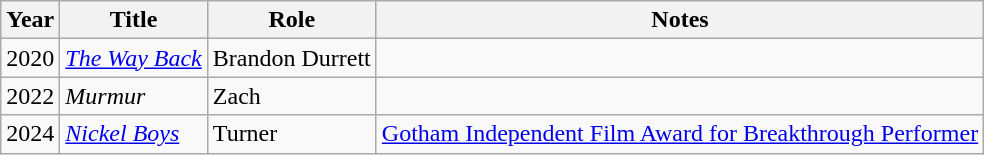<table class="wikitable">
<tr>
<th>Year</th>
<th>Title</th>
<th>Role</th>
<th>Notes</th>
</tr>
<tr>
<td>2020</td>
<td><a href='#'><em>The Way Back</em></a></td>
<td>Brandon Durrett</td>
<td></td>
</tr>
<tr>
<td>2022</td>
<td><em>Murmur</em></td>
<td>Zach</td>
<td></td>
</tr>
<tr>
<td>2024</td>
<td><em><a href='#'>Nickel Boys</a></em></td>
<td>Turner</td>
<td><a href='#'>Gotham Independent Film Award for Breakthrough Performer</a></td>
</tr>
</table>
